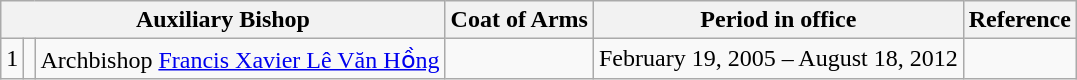<table class="wikitable">
<tr>
<th colspan="3">Auxiliary Bishop</th>
<th>Coat of Arms</th>
<th>Period in office</th>
<th>Reference</th>
</tr>
<tr>
<td>1</td>
<td></td>
<td>Archbishop <a href='#'>Francis Xavier Lê Văn Hồng</a></td>
<td></td>
<td>February 19, 2005 – August 18, 2012</td>
<td></td>
</tr>
</table>
